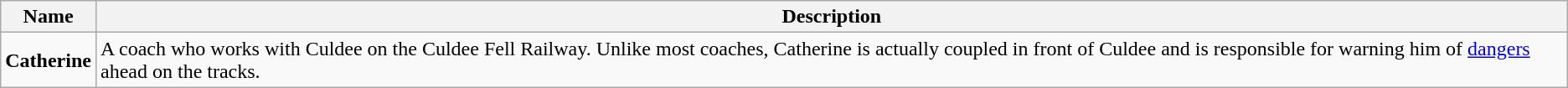<table class="wikitable">
<tr>
<th>Name</th>
<th>Description</th>
</tr>
<tr>
<td><strong>Catherine</strong></td>
<td>A coach who works with Culdee on the Culdee Fell Railway. Unlike most coaches, Catherine is actually coupled in front of Culdee and is responsible for warning him of <a href='#'>dangers</a> ahead on the tracks.</td>
</tr>
</table>
